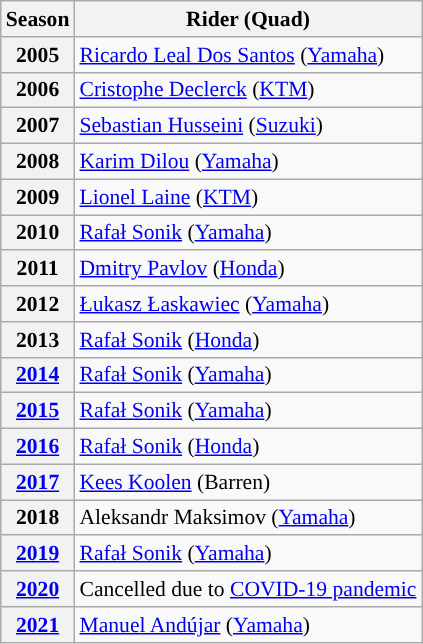<table class="wikitable" style="font-size:90%;">
<tr>
<th>Season</th>
<th>Rider (Quad)</th>
</tr>
<tr>
<th>2005</th>
<td> <a href='#'>Ricardo Leal Dos Santos</a> (<a href='#'>Yamaha</a>)</td>
</tr>
<tr>
<th>2006</th>
<td> <a href='#'>Cristophe Declerck</a> (<a href='#'>KTM</a>)</td>
</tr>
<tr>
<th>2007</th>
<td> <a href='#'>Sebastian Husseini</a> (<a href='#'>Suzuki</a>)</td>
</tr>
<tr>
<th>2008</th>
<td> <a href='#'>Karim Dilou</a> (<a href='#'>Yamaha</a>)</td>
</tr>
<tr>
<th>2009</th>
<td> <a href='#'>Lionel Laine</a> (<a href='#'>KTM</a>)</td>
</tr>
<tr>
<th>2010</th>
<td> <a href='#'>Rafał Sonik</a> (<a href='#'>Yamaha</a>)</td>
</tr>
<tr>
<th>2011</th>
<td> <a href='#'>Dmitry Pavlov</a> (<a href='#'>Honda</a>)</td>
</tr>
<tr>
<th>2012</th>
<td> <a href='#'>Łukasz Łaskawiec</a> (<a href='#'>Yamaha</a>)</td>
</tr>
<tr>
<th>2013</th>
<td> <a href='#'>Rafał Sonik</a> (<a href='#'>Honda</a>)</td>
</tr>
<tr>
<th><a href='#'>2014</a></th>
<td> <a href='#'>Rafał Sonik</a> (<a href='#'>Yamaha</a>)</td>
</tr>
<tr>
<th><a href='#'>2015</a></th>
<td> <a href='#'>Rafał Sonik</a> (<a href='#'>Yamaha</a>)</td>
</tr>
<tr>
<th><a href='#'>2016</a></th>
<td> <a href='#'>Rafał Sonik</a> (<a href='#'>Honda</a>)</td>
</tr>
<tr>
<th><a href='#'>2017</a></th>
<td> <a href='#'>Kees Koolen</a> (Barren)</td>
</tr>
<tr>
<th>2018</th>
<td> Aleksandr Maksimov (<a href='#'>Yamaha</a>)</td>
</tr>
<tr>
<th><a href='#'>2019</a></th>
<td> <a href='#'>Rafał Sonik</a> (<a href='#'>Yamaha</a>)</td>
</tr>
<tr>
<th><a href='#'>2020</a></th>
<td align=center>Cancelled due to <a href='#'>COVID-19 pandemic</a></td>
</tr>
<tr>
<th><a href='#'>2021</a></th>
<td> <a href='#'>Manuel Andújar</a> (<a href='#'>Yamaha</a>)</td>
</tr>
</table>
